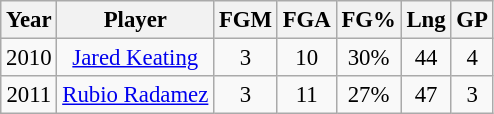<table class="wikitable" style="font-size: 95%; text-align:center;">
<tr>
<th>Year</th>
<th>Player</th>
<th>FGM</th>
<th>FGA</th>
<th>FG%</th>
<th>Lng</th>
<th>GP</th>
</tr>
<tr>
<td align="center">2010</td>
<td><a href='#'>Jared Keating</a></td>
<td>3</td>
<td>10</td>
<td>30%</td>
<td>44</td>
<td>4</td>
</tr>
<tr>
<td align="center">2011</td>
<td><a href='#'>Rubio Radamez</a></td>
<td>3</td>
<td>11</td>
<td>27%</td>
<td>47</td>
<td>3</td>
</tr>
</table>
